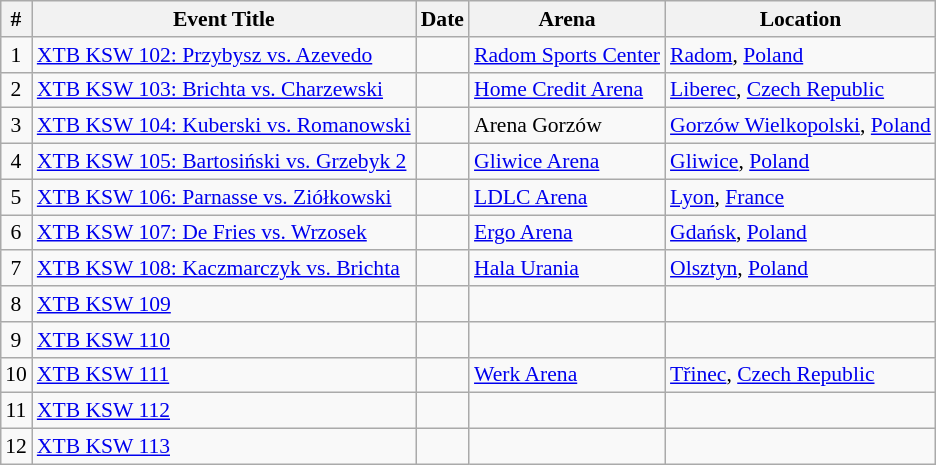<table class="sortable wikitable succession-box" style="margin:1.0em auto; font-size:90%;">
<tr>
<th scope="col">#</th>
<th scope="col">Event Title</th>
<th scope="col">Date</th>
<th scope="col">Arena</th>
<th scope="col">Location</th>
</tr>
<tr>
<td align=center>1</td>
<td><a href='#'>XTB KSW 102: Przybysz vs. Azevedo</a></td>
<td></td>
<td><a href='#'>Radom Sports Center</a></td>
<td> <a href='#'>Radom</a>, <a href='#'>Poland</a></td>
</tr>
<tr>
<td align=center>2</td>
<td><a href='#'>XTB KSW 103: Brichta vs. Charzewski</a></td>
<td></td>
<td><a href='#'>Home Credit Arena</a></td>
<td> <a href='#'>Liberec</a>, <a href='#'>Czech Republic</a></td>
</tr>
<tr>
<td align=center>3</td>
<td><a href='#'>XTB KSW 104: Kuberski vs. Romanowski</a></td>
<td></td>
<td>Arena Gorzów</td>
<td> <a href='#'>Gorzów Wielkopolski</a>, <a href='#'>Poland</a></td>
</tr>
<tr>
<td align=center>4</td>
<td><a href='#'>XTB KSW 105: Bartosiński vs. Grzebyk 2</a></td>
<td></td>
<td><a href='#'>Gliwice Arena</a></td>
<td> <a href='#'>Gliwice</a>, <a href='#'>Poland</a></td>
</tr>
<tr>
<td align=center>5</td>
<td><a href='#'>XTB KSW 106: Parnasse vs. Ziółkowski</a></td>
<td></td>
<td><a href='#'>LDLC Arena</a></td>
<td> <a href='#'>Lyon</a>, <a href='#'>France</a></td>
</tr>
<tr>
<td align=center>6</td>
<td><a href='#'>XTB KSW 107: De Fries vs. Wrzosek</a></td>
<td></td>
<td><a href='#'>Ergo Arena</a></td>
<td> <a href='#'>Gdańsk</a>, <a href='#'>Poland</a></td>
</tr>
<tr>
<td align=center>7</td>
<td><a href='#'>XTB KSW 108: Kaczmarczyk vs. Brichta</a></td>
<td></td>
<td><a href='#'>Hala Urania</a></td>
<td> <a href='#'>Olsztyn</a>, <a href='#'>Poland</a></td>
</tr>
<tr>
<td align=center>8</td>
<td><a href='#'>XTB KSW 109</a></td>
<td></td>
<td></td>
<td></td>
</tr>
<tr>
<td align=center>9</td>
<td><a href='#'>XTB KSW 110</a></td>
<td></td>
<td></td>
<td></td>
</tr>
<tr>
<td align=center>10</td>
<td><a href='#'>XTB KSW 111</a></td>
<td></td>
<td><a href='#'>Werk Arena</a></td>
<td> <a href='#'>Třinec</a>, <a href='#'>Czech Republic</a></td>
</tr>
<tr>
<td align=center>11</td>
<td><a href='#'>XTB KSW 112</a></td>
<td></td>
<td></td>
<td></td>
</tr>
<tr>
<td align=center>12</td>
<td><a href='#'>XTB KSW 113</a></td>
<td></td>
<td></td>
<td></td>
</tr>
</table>
